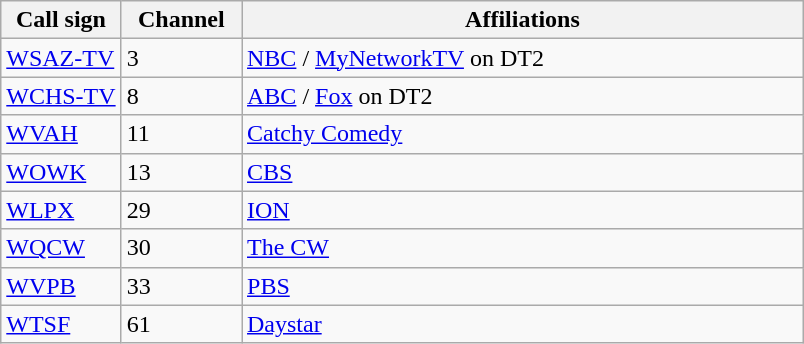<table class="wikitable">
<tr>
<th>Call sign</th>
<th>Channel</th>
<th>Affiliations</th>
</tr>
<tr>
<td style="width:15%;"><a href='#'>WSAZ-TV</a></td>
<td style="width:15%;">3</td>
<td style="width:70%;"><a href='#'>NBC</a> / <a href='#'>MyNetworkTV</a> on DT2</td>
</tr>
<tr>
<td><a href='#'>WCHS-TV</a></td>
<td>8</td>
<td><a href='#'>ABC</a> / <a href='#'>Fox</a> on DT2</td>
</tr>
<tr>
<td><a href='#'>WVAH</a></td>
<td>11</td>
<td><a href='#'>Catchy Comedy</a></td>
</tr>
<tr>
<td><a href='#'>WOWK</a></td>
<td>13</td>
<td><a href='#'>CBS</a></td>
</tr>
<tr>
<td><a href='#'>WLPX</a></td>
<td>29</td>
<td><a href='#'>ION</a></td>
</tr>
<tr>
<td><a href='#'>WQCW</a></td>
<td>30</td>
<td><a href='#'>The CW</a></td>
</tr>
<tr>
<td><a href='#'>WVPB</a></td>
<td>33</td>
<td><a href='#'>PBS</a></td>
</tr>
<tr>
<td><a href='#'>WTSF</a></td>
<td>61</td>
<td><a href='#'>Daystar</a></td>
</tr>
</table>
